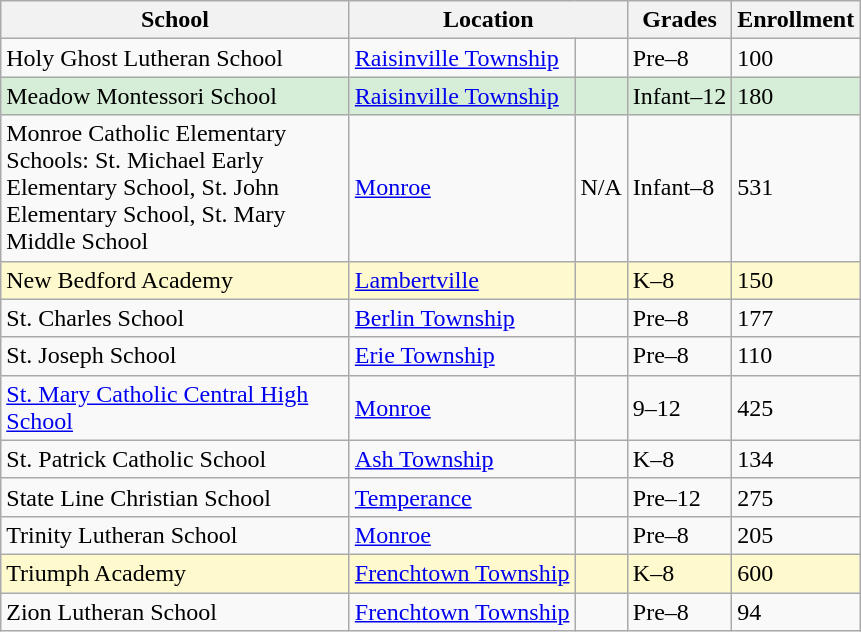<table class="wikitable">
<tr>
<th width="225">School</th>
<th width="130" colspan="2">Location</th>
<th>Grades</th>
<th>Enrollment</th>
</tr>
<tr>
<td>Holy Ghost Lutheran School</td>
<td><a href='#'>Raisinville Township</a></td>
<td></td>
<td>Pre–8</td>
<td>100</td>
</tr>
<tr>
<td style="background:#D6EED7">Meadow Montessori School</td>
<td style="background:#D6EED7"><a href='#'>Raisinville Township</a></td>
<td style="background:#D6EED7"></td>
<td style="background:#D6EED7">Infant–12</td>
<td style="background:#D6EED7">180</td>
</tr>
<tr>
<td>Monroe Catholic Elementary Schools: St. Michael Early Elementary School, St. John Elementary School, St. Mary Middle School</td>
<td><a href='#'>Monroe</a></td>
<td>N/A</td>
<td>Infant–8</td>
<td>531</td>
</tr>
<tr>
<td style="background:LemonChiffon">New Bedford Academy</td>
<td style="background:LemonChiffon"><a href='#'>Lambertville</a></td>
<td style="background:LemonChiffon"></td>
<td style="background:LemonChiffon">K–8</td>
<td style="background:LemonChiffon">150</td>
</tr>
<tr>
<td>St. Charles School</td>
<td><a href='#'>Berlin Township</a></td>
<td></td>
<td>Pre–8</td>
<td>177</td>
</tr>
<tr>
<td>St. Joseph School</td>
<td><a href='#'>Erie Township</a></td>
<td></td>
<td>Pre–8</td>
<td>110</td>
</tr>
<tr>
<td><a href='#'>St. Mary Catholic Central High School</a></td>
<td><a href='#'>Monroe</a></td>
<td></td>
<td>9–12</td>
<td>425</td>
</tr>
<tr>
<td>St. Patrick Catholic School</td>
<td><a href='#'>Ash Township</a></td>
<td></td>
<td>K–8</td>
<td>134</td>
</tr>
<tr>
<td>State Line Christian School</td>
<td><a href='#'>Temperance</a></td>
<td></td>
<td>Pre–12</td>
<td>275</td>
</tr>
<tr>
<td>Trinity Lutheran School</td>
<td><a href='#'>Monroe</a></td>
<td></td>
<td>Pre–8</td>
<td>205</td>
</tr>
<tr>
<td style="background:LemonChiffon">Triumph Academy</td>
<td style="background:LemonChiffon"><a href='#'>Frenchtown Township</a></td>
<td style="background:LemonChiffon"></td>
<td style="background:LemonChiffon">K–8</td>
<td style="background:LemonChiffon">600</td>
</tr>
<tr>
<td>Zion Lutheran School</td>
<td><a href='#'>Frenchtown Township</a></td>
<td></td>
<td>Pre–8</td>
<td>94</td>
</tr>
</table>
